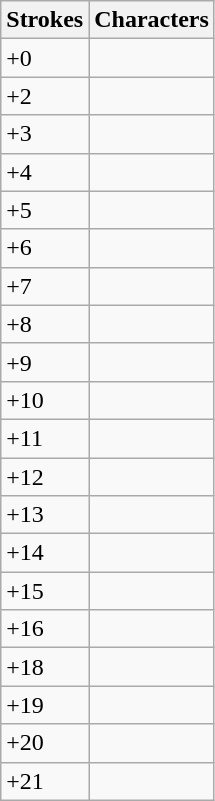<table class="wikitable">
<tr>
<th>Strokes</th>
<th>Characters</th>
</tr>
<tr --->
<td>+0</td>
<td style="font-size: large;"></td>
</tr>
<tr --->
<td>+2</td>
<td style="font-size: large;"></td>
</tr>
<tr --->
<td>+3</td>
<td style="font-size: large;">     </td>
</tr>
<tr --->
<td>+4</td>
<td style="font-size: large;">                       </td>
</tr>
<tr --->
<td>+5</td>
<td style="font-size: large;">                               </td>
</tr>
<tr --->
<td>+6</td>
<td style="font-size: large;">                 </td>
</tr>
<tr --->
<td>+7</td>
<td style="font-size: large;">                 </td>
</tr>
<tr --->
<td>+8</td>
<td style="font-size: large;">                           </td>
</tr>
<tr --->
<td>+9</td>
<td style="font-size: large;">                        </td>
</tr>
<tr --->
<td>+10</td>
<td style="font-size: large;">            </td>
</tr>
<tr --->
<td>+11</td>
<td style="font-size: large;">               </td>
</tr>
<tr --->
<td>+12</td>
<td style="font-size: large;">                   </td>
</tr>
<tr --->
<td>+13</td>
<td style="font-size: large;">          </td>
</tr>
<tr --->
<td>+14</td>
<td style="font-size: large;">       </td>
</tr>
<tr --->
<td>+15</td>
<td style="font-size: large;">    </td>
</tr>
<tr --->
<td>+16</td>
<td style="font-size: large;">   </td>
</tr>
<tr --->
<td>+18</td>
<td style="font-size: large;"></td>
</tr>
<tr --->
<td>+19</td>
<td style="font-size: large;">  </td>
</tr>
<tr --->
<td>+20</td>
<td style="font-size: large;"> </td>
</tr>
<tr --->
<td>+21</td>
<td style="font-size: large;"> </td>
</tr>
</table>
